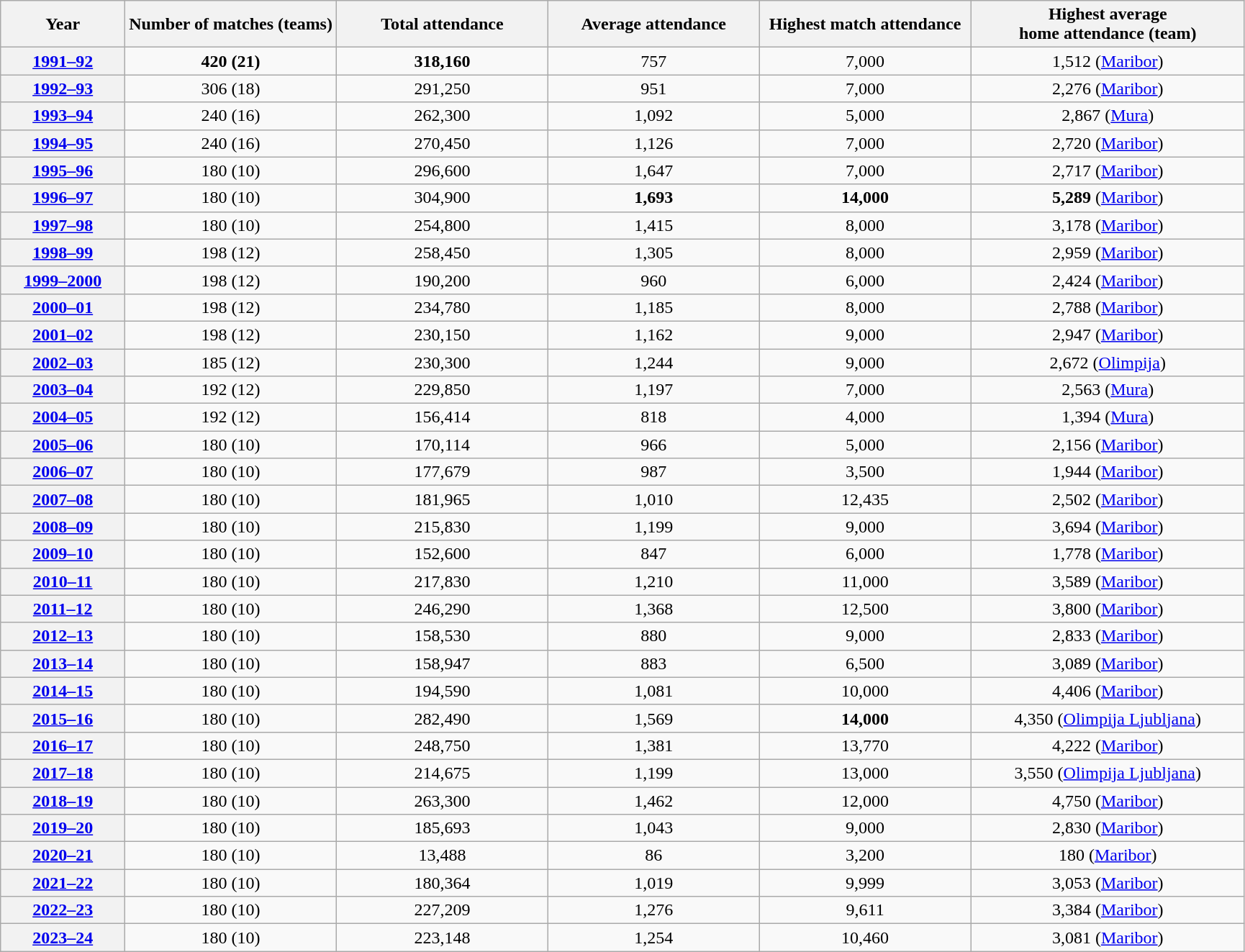<table class="sortable wikitable plainrowheaders">
<tr>
<th scope="col" style="width:10%;">Year</th>
<th scope="col" style="width:17%;">Number of matches (teams)</th>
<th scope="col" style="width:17%;">Total attendance</th>
<th scope="col" style="width:17%;">Average attendance</th>
<th scope="col" style="width:17%;">Highest match attendance</th>
<th scope="col" style="width:22%;">Highest average<br>home attendance (team)</th>
</tr>
<tr>
<th scope="row"><a href='#'>1991–92</a></th>
<td align=center><strong>420 (21)</strong></td>
<td align=center><strong>318,160</strong></td>
<td align=center>757</td>
<td align=center>7,000</td>
<td align=center>1,512 (<a href='#'>Maribor</a>)</td>
</tr>
<tr>
<th scope="row"><a href='#'>1992–93</a></th>
<td align=center>306 (18)</td>
<td align=center>291,250</td>
<td align=center>951</td>
<td align=center>7,000</td>
<td align=center>2,276 (<a href='#'>Maribor</a>)</td>
</tr>
<tr>
<th scope="row"><a href='#'>1993–94</a></th>
<td align=center>240 (16)</td>
<td align=center>262,300</td>
<td align=center>1,092</td>
<td align=center>5,000</td>
<td align=center>2,867 (<a href='#'>Mura</a>)</td>
</tr>
<tr>
<th scope="row"><a href='#'>1994–95</a></th>
<td align=center>240 (16)</td>
<td align=center>270,450</td>
<td align=center>1,126</td>
<td align=center>7,000</td>
<td align=center>2,720 (<a href='#'>Maribor</a>)</td>
</tr>
<tr>
<th scope="row"><a href='#'>1995–96</a></th>
<td align=center>180 (10)</td>
<td align=center>296,600</td>
<td align=center>1,647</td>
<td align=center>7,000</td>
<td align=center>2,717 (<a href='#'>Maribor</a>)</td>
</tr>
<tr>
<th scope="row"><a href='#'>1996–97</a></th>
<td align=center>180 (10)</td>
<td align=center>304,900</td>
<td align=center><strong>1,693</strong></td>
<td align=center><strong>14,000</strong></td>
<td align=center><strong>5,289</strong> (<a href='#'>Maribor</a>)</td>
</tr>
<tr>
<th scope="row"><a href='#'>1997–98</a></th>
<td align=center>180 (10)</td>
<td align=center>254,800</td>
<td align=center>1,415</td>
<td align=center>8,000</td>
<td align=center>3,178 (<a href='#'>Maribor</a>)</td>
</tr>
<tr>
<th scope="row"><a href='#'>1998–99</a></th>
<td align=center>198 (12)</td>
<td align=center>258,450</td>
<td align=center>1,305</td>
<td align=center>8,000</td>
<td align=center>2,959 (<a href='#'>Maribor</a>)</td>
</tr>
<tr>
<th scope="row"><a href='#'>1999–2000</a></th>
<td align=center>198 (12)</td>
<td align=center>190,200</td>
<td align=center>960</td>
<td align=center>6,000</td>
<td align=center>2,424 (<a href='#'>Maribor</a>)</td>
</tr>
<tr>
<th scope="row"><a href='#'>2000–01</a></th>
<td align=center>198 (12)</td>
<td align=center>234,780</td>
<td align=center>1,185</td>
<td align=center>8,000</td>
<td align=center>2,788 (<a href='#'>Maribor</a>)</td>
</tr>
<tr>
<th scope="row"><a href='#'>2001–02</a></th>
<td align=center>198 (12)</td>
<td align=center>230,150</td>
<td align=center>1,162</td>
<td align=center>9,000</td>
<td align=center>2,947 (<a href='#'>Maribor</a>)</td>
</tr>
<tr>
<th scope="row"><a href='#'>2002–03</a></th>
<td align=center>185 (12)</td>
<td align=center>230,300</td>
<td align=center>1,244</td>
<td align=center>9,000</td>
<td align=center>2,672 (<a href='#'>Olimpija</a>)</td>
</tr>
<tr>
<th scope="row"><a href='#'>2003–04</a></th>
<td align=center>192 (12)</td>
<td align=center>229,850</td>
<td align=center>1,197</td>
<td align=center>7,000</td>
<td align=center>2,563 (<a href='#'>Mura</a>)</td>
</tr>
<tr>
<th scope="row"><a href='#'>2004–05</a></th>
<td align=center>192 (12)</td>
<td align=center>156,414</td>
<td align=center>818</td>
<td align=center>4,000</td>
<td align=center>1,394 (<a href='#'>Mura</a>)</td>
</tr>
<tr>
<th scope="row"><a href='#'>2005–06</a></th>
<td align=center>180 (10)</td>
<td align=center>170,114</td>
<td align=center>966</td>
<td align=center>5,000</td>
<td align=center>2,156 (<a href='#'>Maribor</a>)</td>
</tr>
<tr>
<th scope="row"><a href='#'>2006–07</a></th>
<td align=center>180 (10)</td>
<td align=center>177,679</td>
<td align=center>987</td>
<td align=center>3,500</td>
<td align=center>1,944 (<a href='#'>Maribor</a>)</td>
</tr>
<tr>
<th scope="row"><a href='#'>2007–08</a></th>
<td align=center>180 (10)</td>
<td align=center>181,965</td>
<td align=center>1,010</td>
<td align=center>12,435</td>
<td align=center>2,502 (<a href='#'>Maribor</a>)</td>
</tr>
<tr>
<th scope="row"><a href='#'>2008–09</a></th>
<td align=center>180 (10)</td>
<td align=center>215,830</td>
<td align=center>1,199</td>
<td align=center>9,000</td>
<td align=center>3,694 (<a href='#'>Maribor</a>)</td>
</tr>
<tr>
<th scope="row"><a href='#'>2009–10</a></th>
<td align=center>180 (10)</td>
<td align=center>152,600</td>
<td align=center>847</td>
<td align=center>6,000</td>
<td align=center>1,778 (<a href='#'>Maribor</a>)</td>
</tr>
<tr>
<th scope="row"><a href='#'>2010–11</a></th>
<td align=center>180 (10)</td>
<td align=center>217,830</td>
<td align=center>1,210</td>
<td align=center>11,000</td>
<td align=center>3,589 (<a href='#'>Maribor</a>)</td>
</tr>
<tr>
<th scope="row"><a href='#'>2011–12</a></th>
<td align=center>180 (10)</td>
<td align=center>246,290</td>
<td align=center>1,368</td>
<td align=center>12,500</td>
<td align=center>3,800 (<a href='#'>Maribor</a>)</td>
</tr>
<tr>
<th scope="row"><a href='#'>2012–13</a></th>
<td align=center>180 (10)</td>
<td align=center>158,530</td>
<td align=center>880</td>
<td align=center>9,000</td>
<td align=center>2,833 (<a href='#'>Maribor</a>)</td>
</tr>
<tr>
<th scope="row"><a href='#'>2013–14</a></th>
<td align=center>180 (10)</td>
<td align=center>158,947</td>
<td align=center>883</td>
<td align=center>6,500</td>
<td align=center>3,089 (<a href='#'>Maribor</a>)</td>
</tr>
<tr>
<th scope="row"><a href='#'>2014–15</a></th>
<td align=center>180 (10)</td>
<td align=center>194,590</td>
<td align=center>1,081</td>
<td align=center>10,000</td>
<td align=center>4,406 (<a href='#'>Maribor</a>)</td>
</tr>
<tr>
<th scope="row"><a href='#'>2015–16</a></th>
<td align=center>180 (10)</td>
<td align=center>282,490</td>
<td align=center>1,569</td>
<td align=center><strong>14,000</strong></td>
<td align=center>4,350 (<a href='#'>Olimpija Ljubljana</a>)</td>
</tr>
<tr>
<th scope="row"><a href='#'>2016–17</a></th>
<td align=center>180 (10)</td>
<td align=center>248,750</td>
<td align=center>1,381</td>
<td align=center>13,770</td>
<td align=center>4,222 (<a href='#'>Maribor</a>)</td>
</tr>
<tr>
<th scope="row"><a href='#'>2017–18</a></th>
<td align=center>180 (10)</td>
<td align=center>214,675</td>
<td align=center>1,199</td>
<td align=center>13,000</td>
<td align=center>3,550 (<a href='#'>Olimpija Ljubljana</a>)</td>
</tr>
<tr>
<th scope="row"><a href='#'>2018–19</a></th>
<td align=center>180 (10)</td>
<td align=center>263,300</td>
<td align=center>1,462</td>
<td align=center>12,000</td>
<td align=center>4,750 (<a href='#'>Maribor</a>)</td>
</tr>
<tr>
<th scope="row"><a href='#'>2019–20</a></th>
<td align=center>180 (10)</td>
<td align=center>185,693</td>
<td align=center>1,043</td>
<td align=center>9,000</td>
<td align=center>2,830 (<a href='#'>Maribor</a>)</td>
</tr>
<tr>
<th scope="row"><a href='#'>2020–21</a></th>
<td align=center>180 (10)</td>
<td align=center>13,488</td>
<td align=center>86</td>
<td align=center>3,200</td>
<td align=center>180 (<a href='#'>Maribor</a>)</td>
</tr>
<tr>
<th scope="row"><a href='#'>2021–22</a></th>
<td align=center>180 (10)</td>
<td align=center>180,364</td>
<td align=center>1,019</td>
<td align=center>9,999</td>
<td align=center>3,053 (<a href='#'>Maribor</a>)</td>
</tr>
<tr>
<th scope="row"><a href='#'>2022–23</a></th>
<td align=center>180 (10)</td>
<td align=center>227,209</td>
<td align=center>1,276</td>
<td align=center>9,611</td>
<td align=center>3,384 (<a href='#'>Maribor</a>)</td>
</tr>
<tr>
<th scope="row"><a href='#'>2023–24</a></th>
<td align=center>180 (10)</td>
<td align=center>223,148</td>
<td align=center>1,254</td>
<td align=center>10,460</td>
<td align=center>3,081 (<a href='#'>Maribor</a>)</td>
</tr>
</table>
